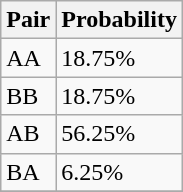<table class="wikitable">
<tr>
<th>Pair</th>
<th>Probability</th>
</tr>
<tr>
<td>AA</td>
<td>18.75%</td>
</tr>
<tr>
<td>BB</td>
<td>18.75%</td>
</tr>
<tr>
<td>AB</td>
<td>56.25%</td>
</tr>
<tr>
<td>BA</td>
<td>6.25%</td>
</tr>
<tr>
</tr>
</table>
